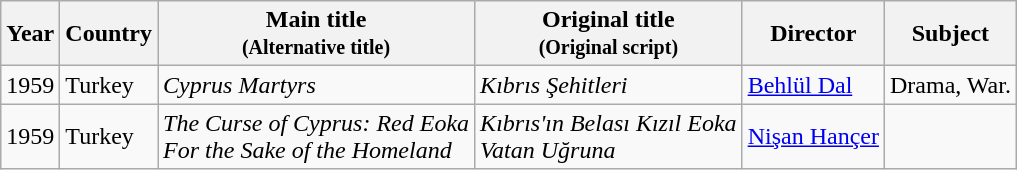<table class="wikitable sortable">
<tr>
<th>Year</th>
<th>Country</th>
<th class="unsortable">Main title<br><small>(Alternative title)</small></th>
<th class="unsortable">Original title<br><small>(Original script)</small></th>
<th>Director</th>
<th class="unsortable">Subject</th>
</tr>
<tr>
<td>1959</td>
<td>Turkey</td>
<td><em>Cyprus Martyrs</em></td>
<td><em>Kıbrıs Şehitleri</em></td>
<td><a href='#'>Behlül Dal</a></td>
<td>Drama, War.</td>
</tr>
<tr>
<td>1959</td>
<td>Turkey</td>
<td><em>The Curse of Cyprus: Red Eoka</em><br><em>For the Sake of the Homeland</em></td>
<td><em>Kıbrıs'ın Belası Kızıl Eoka</em><br><em>Vatan Uğruna</em></td>
<td><a href='#'>Nişan Hançer</a></td>
<td></td>
</tr>
</table>
